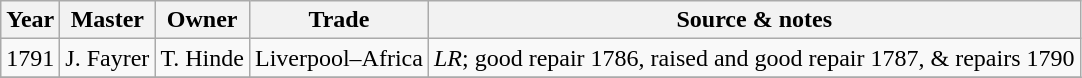<table class=" wikitable">
<tr>
<th>Year</th>
<th>Master</th>
<th>Owner</th>
<th>Trade</th>
<th>Source & notes</th>
</tr>
<tr>
<td>1791</td>
<td>J. Fayrer</td>
<td>T. Hinde</td>
<td>Liverpool–Africa</td>
<td><em>LR</em>; good repair 1786, raised and good repair 1787, & repairs 1790</td>
</tr>
<tr>
</tr>
</table>
